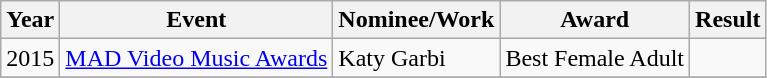<table class="wikitable">
<tr>
<th>Year</th>
<th>Event</th>
<th>Nominee/Work</th>
<th>Award</th>
<th>Result</th>
</tr>
<tr>
<td>2015</td>
<td><a href='#'>MAD Video Music Awards</a></td>
<td>Katy Garbi</td>
<td>Best Female Adult</td>
<td></td>
</tr>
<tr>
</tr>
</table>
